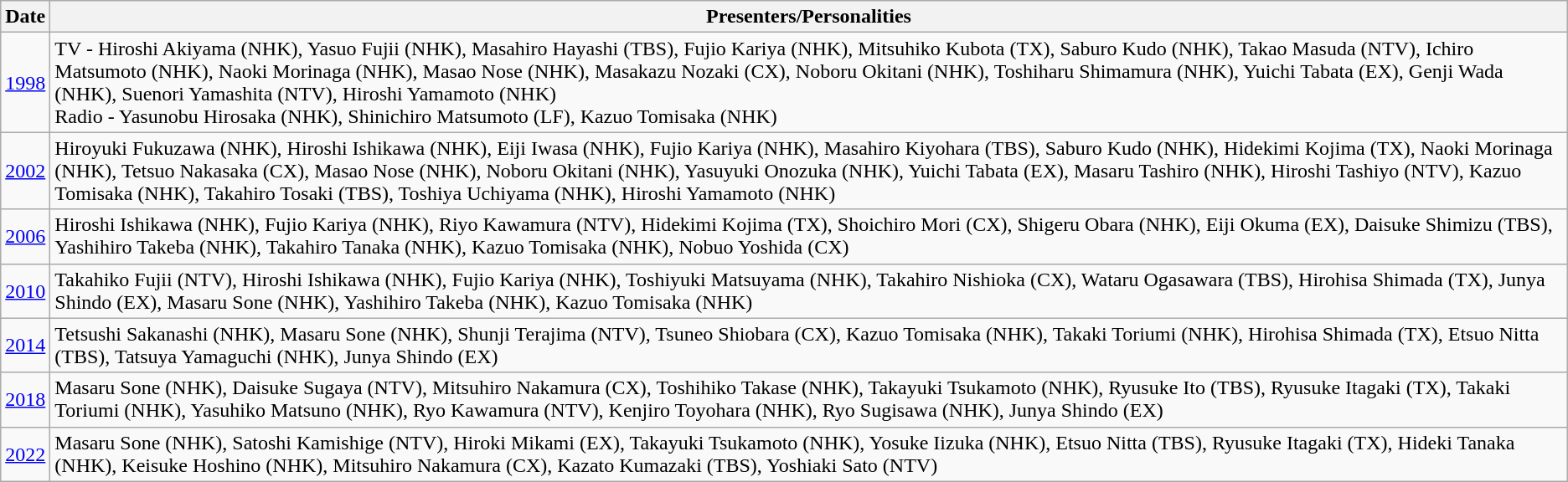<table class="wikitable">
<tr>
<th>Date</th>
<th>Presenters/Personalities</th>
</tr>
<tr>
<td><a href='#'>1998</a></td>
<td>TV - Hiroshi Akiyama (NHK), Yasuo Fujii (NHK), Masahiro Hayashi (TBS), Fujio Kariya (NHK), Mitsuhiko Kubota (TX), Saburo Kudo (NHK), Takao Masuda (NTV), Ichiro Matsumoto (NHK), Naoki Morinaga (NHK), Masao Nose (NHK), Masakazu Nozaki (CX), Noboru Okitani (NHK),  Toshiharu Shimamura (NHK),  Yuichi Tabata (EX), Genji Wada (NHK), Suenori Yamashita (NTV), Hiroshi Yamamoto (NHK)<br>Radio - Yasunobu Hirosaka (NHK), Shinichiro Matsumoto (LF), Kazuo Tomisaka (NHK)</td>
</tr>
<tr>
<td><a href='#'>2002</a></td>
<td>Hiroyuki Fukuzawa (NHK), Hiroshi Ishikawa (NHK), Eiji Iwasa (NHK), Fujio Kariya (NHK), Masahiro Kiyohara (TBS), Saburo Kudo (NHK), Hidekimi Kojima (TX), Naoki Morinaga (NHK), Tetsuo Nakasaka (CX), Masao Nose (NHK), Noboru Okitani (NHK), Yasuyuki Onozuka (NHK), Yuichi Tabata (EX), Masaru Tashiro (NHK), Hiroshi Tashiyo (NTV), Kazuo Tomisaka (NHK), Takahiro Tosaki (TBS), Toshiya Uchiyama (NHK), Hiroshi Yamamoto (NHK)</td>
</tr>
<tr>
<td><a href='#'>2006</a></td>
<td>Hiroshi Ishikawa (NHK), Fujio Kariya (NHK), Riyo Kawamura (NTV), Hidekimi Kojima (TX), Shoichiro Mori (CX), Shigeru Obara (NHK), Eiji Okuma (EX), Daisuke Shimizu (TBS), Yashihiro Takeba (NHK), Takahiro Tanaka (NHK), Kazuo Tomisaka (NHK), Nobuo Yoshida (CX)</td>
</tr>
<tr>
<td><a href='#'>2010</a></td>
<td>Takahiko Fujii (NTV), Hiroshi Ishikawa (NHK), Fujio Kariya (NHK), Toshiyuki Matsuyama (NHK), Takahiro Nishioka (CX), Wataru Ogasawara (TBS), Hirohisa Shimada (TX), Junya Shindo (EX), Masaru Sone (NHK), Yashihiro Takeba (NHK), Kazuo Tomisaka (NHK)</td>
</tr>
<tr>
<td><a href='#'>2014</a></td>
<td>Tetsushi Sakanashi (NHK), Masaru Sone (NHK), Shunji Terajima (NTV), Tsuneo Shiobara (CX), Kazuo Tomisaka (NHK), Takaki Toriumi (NHK), Hirohisa Shimada (TX), Etsuo Nitta (TBS), Tatsuya Yamaguchi (NHK), Junya Shindo (EX)</td>
</tr>
<tr>
<td><a href='#'>2018</a></td>
<td>Masaru Sone (NHK), Daisuke Sugaya (NTV), Mitsuhiro Nakamura (CX), Toshihiko Takase (NHK), Takayuki Tsukamoto (NHK), Ryusuke Ito (TBS), Ryusuke Itagaki (TX), Takaki Toriumi (NHK), Yasuhiko Matsuno (NHK), Ryo Kawamura (NTV), Kenjiro Toyohara (NHK), Ryo Sugisawa (NHK), Junya Shindo (EX)</td>
</tr>
<tr>
<td><a href='#'>2022</a></td>
<td>Masaru Sone (NHK), Satoshi Kamishige (NTV), Hiroki Mikami (EX), Takayuki Tsukamoto (NHK), Yosuke Iizuka (NHK), Etsuo Nitta (TBS), Ryusuke Itagaki (TX), Hideki Tanaka (NHK), Keisuke Hoshino (NHK), Mitsuhiro Nakamura (CX), Kazato Kumazaki (TBS), Yoshiaki Sato (NTV)</td>
</tr>
</table>
